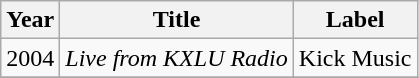<table class="wikitable" border="1">
<tr>
<th>Year</th>
<th>Title</th>
<th>Label</th>
</tr>
<tr>
<td>2004</td>
<td><em>Live from KXLU Radio</em></td>
<td>Kick Music</td>
</tr>
<tr>
</tr>
</table>
